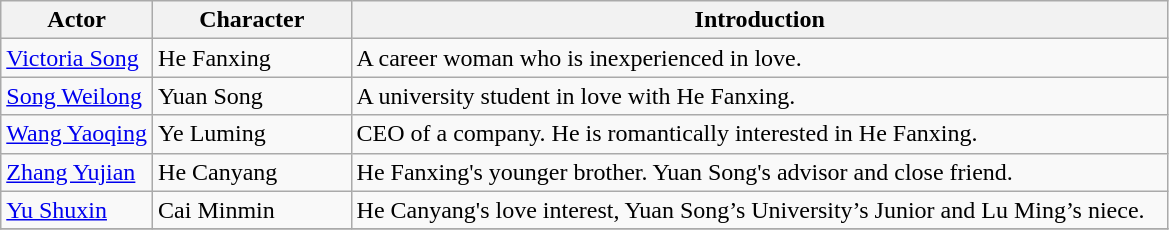<table class="wikitable">
<tr>
<th style="width:13%">Actor</th>
<th style="width:17%">Character</th>
<th>Introduction</th>
</tr>
<tr>
<td><a href='#'>Victoria Song</a></td>
<td>He Fanxing</td>
<td>A career woman who is inexperienced in love.</td>
</tr>
<tr>
<td><a href='#'>Song Weilong</a></td>
<td>Yuan Song</td>
<td>A university student in love with He Fanxing.</td>
</tr>
<tr>
<td><a href='#'>Wang Yaoqing</a></td>
<td>Ye Luming</td>
<td>CEO of a company. He is romantically interested in He Fanxing.</td>
</tr>
<tr>
<td><a href='#'>Zhang Yujian</a></td>
<td>He Canyang</td>
<td>He Fanxing's younger brother. Yuan Song's advisor and close friend.</td>
</tr>
<tr>
<td><a href='#'>Yu Shuxin</a></td>
<td>Cai Minmin</td>
<td>He Canyang's love interest, Yuan Song’s University’s Junior and Lu Ming’s niece.</td>
</tr>
<tr>
</tr>
</table>
